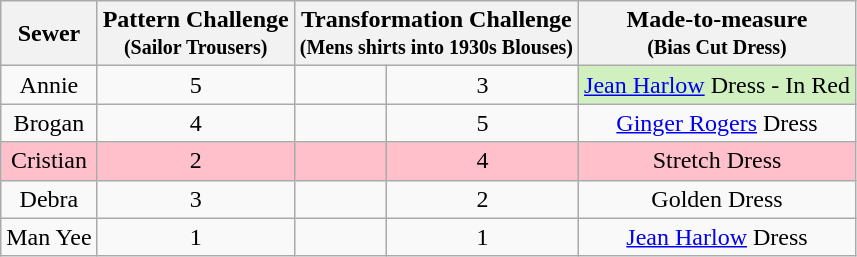<table class="wikitable" style="text-align:center;">
<tr>
<th>Sewer</th>
<th>Pattern Challenge<br><small>(Sailor Trousers)</small></th>
<th colspan="2">Transformation Challenge<br><small>(Mens shirts into 1930s Blouses)</small></th>
<th>Made-to-measure<br><small>(Bias Cut Dress)</small></th>
</tr>
<tr>
<td>Annie</td>
<td>5</td>
<td></td>
<td>3</td>
<td style="background:#d0f0c0"><a href='#'>Jean Harlow</a> Dress - In Red</td>
</tr>
<tr>
<td>Brogan</td>
<td>4</td>
<td></td>
<td>5</td>
<td><a href='#'>Ginger Rogers</a> Dress</td>
</tr>
<tr style="background:pink">
<td>Cristian</td>
<td>2</td>
<td></td>
<td>4</td>
<td>Stretch Dress</td>
</tr>
<tr>
<td>Debra</td>
<td>3</td>
<td></td>
<td>2</td>
<td>Golden Dress</td>
</tr>
<tr>
<td>Man Yee</td>
<td>1</td>
<td></td>
<td>1</td>
<td><a href='#'>Jean Harlow</a> Dress</td>
</tr>
</table>
